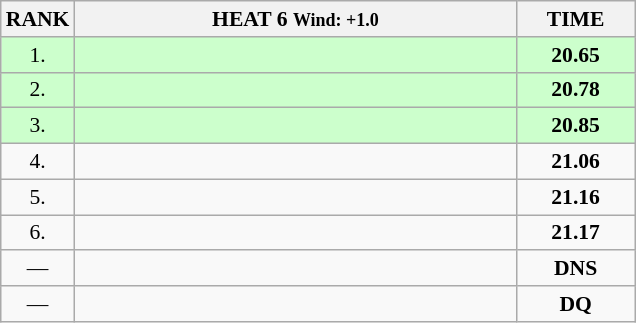<table class="wikitable" style="border-collapse: collapse; font-size: 90%;">
<tr>
<th>RANK</th>
<th style="width: 20em">HEAT 6 <small>Wind: +1.0</small></th>
<th style="width: 5em">TIME</th>
</tr>
<tr style="background:#ccffcc;">
<td align="center">1.</td>
<td></td>
<td align="center"><strong>20.65</strong></td>
</tr>
<tr style="background:#ccffcc;">
<td align="center">2.</td>
<td></td>
<td align="center"><strong>20.78</strong></td>
</tr>
<tr style="background:#ccffcc;">
<td align="center">3.</td>
<td></td>
<td align="center"><strong>20.85</strong></td>
</tr>
<tr>
<td align="center">4.</td>
<td></td>
<td align="center"><strong>21.06</strong></td>
</tr>
<tr>
<td align="center">5.</td>
<td></td>
<td align="center"><strong>21.16</strong></td>
</tr>
<tr>
<td align="center">6.</td>
<td></td>
<td align="center"><strong>21.17</strong></td>
</tr>
<tr>
<td align="center">—</td>
<td></td>
<td align="center"><strong>DNS</strong></td>
</tr>
<tr>
<td align="center">—</td>
<td></td>
<td align="center"><strong>DQ</strong></td>
</tr>
</table>
